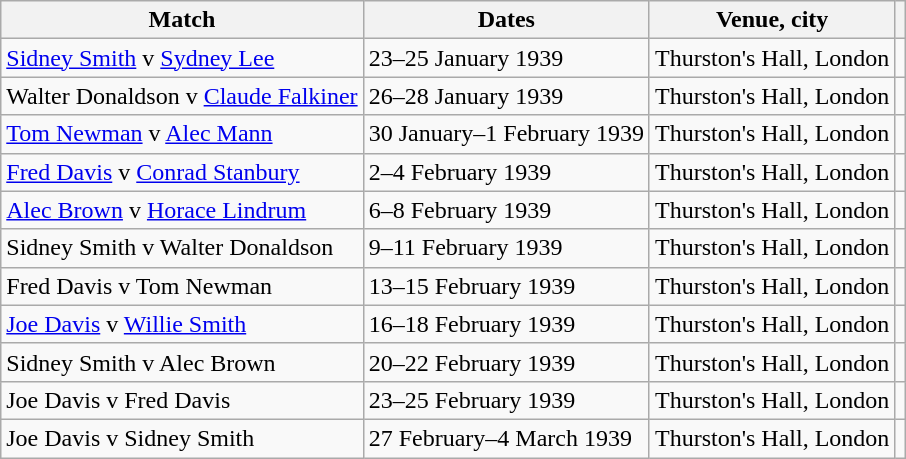<table class="wikitable">
<tr>
<th scope="col">Match</th>
<th scope="col">Dates</th>
<th scope="col">Venue, city</th>
<th scope="col"></th>
</tr>
<tr>
<td><a href='#'>Sidney Smith</a> v <a href='#'>Sydney Lee</a></td>
<td>23–25 January 1939</td>
<td>Thurston's Hall, London</td>
<td></td>
</tr>
<tr>
<td>Walter Donaldson v <a href='#'>Claude Falkiner</a></td>
<td>26–28 January 1939</td>
<td>Thurston's Hall, London</td>
<td></td>
</tr>
<tr>
<td><a href='#'>Tom Newman</a> v <a href='#'>Alec Mann</a></td>
<td>30 January–1 February 1939</td>
<td>Thurston's Hall, London</td>
<td></td>
</tr>
<tr>
<td><a href='#'>Fred Davis</a> v <a href='#'>Conrad Stanbury</a></td>
<td>2–4 February 1939</td>
<td>Thurston's Hall, London</td>
<td></td>
</tr>
<tr>
<td><a href='#'>Alec Brown</a> v <a href='#'>Horace Lindrum</a></td>
<td>6–8 February 1939</td>
<td>Thurston's Hall, London</td>
<td></td>
</tr>
<tr>
<td>Sidney Smith v Walter Donaldson</td>
<td>9–11 February 1939</td>
<td>Thurston's Hall, London</td>
<td></td>
</tr>
<tr>
<td>Fred Davis v Tom Newman</td>
<td>13–15 February 1939</td>
<td>Thurston's Hall, London</td>
<td></td>
</tr>
<tr>
<td><a href='#'>Joe Davis</a> v <a href='#'>Willie Smith</a></td>
<td>16–18 February 1939</td>
<td>Thurston's Hall, London</td>
<td></td>
</tr>
<tr>
<td>Sidney Smith v Alec Brown</td>
<td>20–22 February 1939</td>
<td>Thurston's Hall, London</td>
<td></td>
</tr>
<tr>
<td>Joe Davis v Fred Davis</td>
<td>23–25 February 1939</td>
<td>Thurston's Hall, London</td>
<td></td>
</tr>
<tr>
<td>Joe Davis v Sidney Smith</td>
<td>27 February–4 March 1939</td>
<td>Thurston's Hall, London</td>
<td></td>
</tr>
</table>
